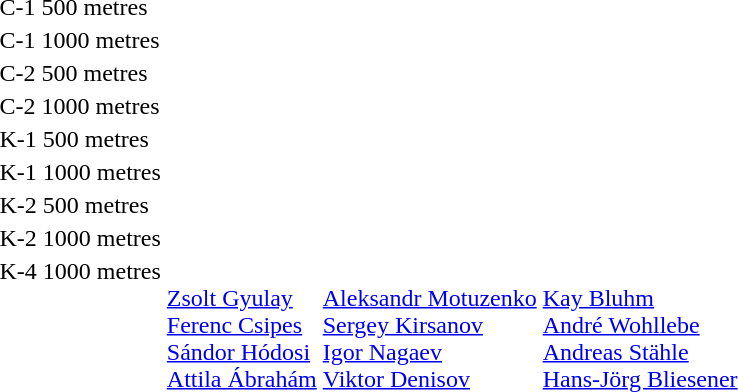<table>
<tr valign="top">
<td>C-1 500 metres<br></td>
<td></td>
<td></td>
<td></td>
</tr>
<tr valign="top">
<td>C-1 1000 metres<br></td>
<td></td>
<td></td>
<td></td>
</tr>
<tr valign="top">
<td>C-2 500 metres<br></td>
<td></td>
<td></td>
<td></td>
</tr>
<tr valign="top">
<td>C-2 1000 metres<br></td>
<td></td>
<td></td>
<td></td>
</tr>
<tr valign="top">
<td>K-1 500 metres<br></td>
<td></td>
<td></td>
<td></td>
</tr>
<tr valign="top">
<td>K-1 1000 metres<br></td>
<td></td>
<td></td>
<td></td>
</tr>
<tr valign="top">
<td>K-2 500 metres<br></td>
<td></td>
<td></td>
<td></td>
</tr>
<tr valign="top">
<td>K-2 1000 metres<br></td>
<td></td>
<td></td>
<td></td>
</tr>
<tr valign="top">
<td>K-4 1000 metres<br></td>
<td><br><a href='#'>Zsolt Gyulay</a><br><a href='#'>Ferenc Csipes</a><br><a href='#'>Sándor Hódosi</a><br><a href='#'>Attila Ábrahám</a></td>
<td><br><a href='#'>Aleksandr Motuzenko</a><br><a href='#'>Sergey Kirsanov</a><br><a href='#'>Igor Nagaev</a><br><a href='#'>Viktor Denisov</a></td>
<td><br><a href='#'>Kay Bluhm</a><br><a href='#'>André Wohllebe</a><br><a href='#'>Andreas Stähle</a><br><a href='#'>Hans-Jörg Bliesener</a></td>
</tr>
</table>
